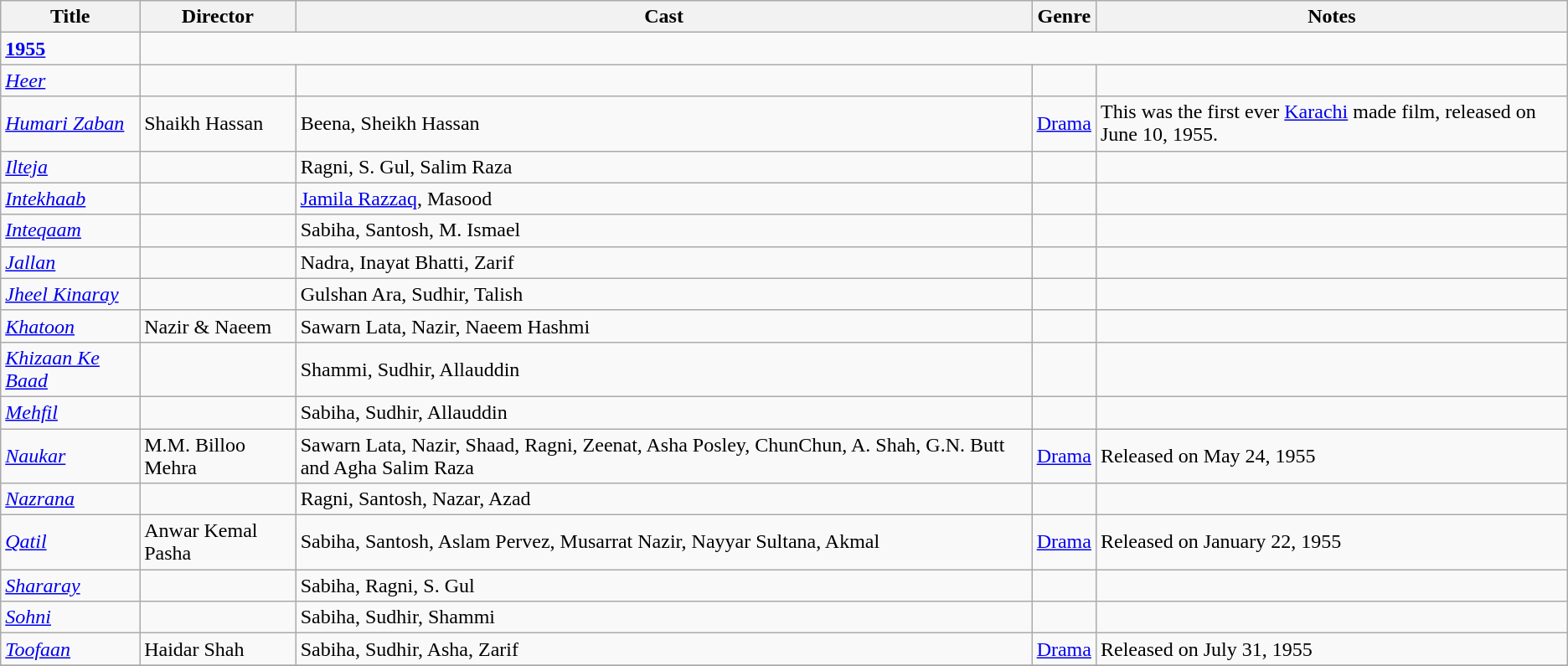<table class="wikitable">
<tr>
<th>Title</th>
<th>Director</th>
<th>Cast</th>
<th>Genre</th>
<th>Notes</th>
</tr>
<tr>
<td><strong><a href='#'>1955</a></strong></td>
</tr>
<tr>
<td><em><a href='#'>Heer</a></em></td>
<td></td>
<td></td>
<td></td>
<td></td>
</tr>
<tr>
<td><em><a href='#'>Humari Zaban</a></em></td>
<td>Shaikh Hassan</td>
<td>Beena, Sheikh Hassan</td>
<td><a href='#'>Drama</a></td>
<td>This was the first ever <a href='#'>Karachi</a> made film, released on June 10, 1955.</td>
</tr>
<tr>
<td><em><a href='#'>Ilteja</a></em></td>
<td></td>
<td>Ragni, S. Gul, Salim Raza</td>
<td></td>
<td></td>
</tr>
<tr>
<td><em><a href='#'>Intekhaab</a></em></td>
<td></td>
<td><a href='#'>Jamila Razzaq</a>, Masood</td>
<td></td>
<td></td>
</tr>
<tr>
<td><em><a href='#'>Inteqaam</a></em></td>
<td></td>
<td>Sabiha, Santosh, M. Ismael</td>
<td></td>
<td></td>
</tr>
<tr>
<td><em><a href='#'>Jallan</a></em></td>
<td></td>
<td>Nadra, Inayat Bhatti, Zarif</td>
<td></td>
<td></td>
</tr>
<tr>
<td><em><a href='#'>Jheel Kinaray</a></em></td>
<td></td>
<td>Gulshan Ara, Sudhir, Talish</td>
<td></td>
<td></td>
</tr>
<tr>
<td><em><a href='#'>Khatoon</a></em></td>
<td>Nazir & Naeem</td>
<td>Sawarn Lata, Nazir, Naeem Hashmi</td>
<td></td>
<td></td>
</tr>
<tr>
<td><em><a href='#'>Khizaan Ke Baad</a></em></td>
<td></td>
<td>Shammi, Sudhir, Allauddin</td>
<td></td>
<td></td>
</tr>
<tr>
<td><em><a href='#'>Mehfil</a></em></td>
<td></td>
<td>Sabiha, Sudhir, Allauddin</td>
<td></td>
<td></td>
</tr>
<tr>
<td><em><a href='#'>Naukar</a></em></td>
<td>M.M. Billoo Mehra</td>
<td>Sawarn Lata, Nazir, Shaad, Ragni, Zeenat, Asha Posley, ChunChun, A. Shah, G.N. Butt and Agha Salim Raza</td>
<td><a href='#'>Drama</a></td>
<td>Released on May 24, 1955</td>
</tr>
<tr>
<td><em><a href='#'>Nazrana</a></em></td>
<td></td>
<td>Ragni, Santosh, Nazar, Azad</td>
<td></td>
<td></td>
</tr>
<tr>
<td><em><a href='#'>Qatil</a></em></td>
<td>Anwar Kemal Pasha</td>
<td>Sabiha, Santosh, Aslam Pervez, Musarrat Nazir, Nayyar Sultana, Akmal</td>
<td><a href='#'>Drama</a></td>
<td>Released on January 22, 1955</td>
</tr>
<tr>
<td><em><a href='#'>Shararay</a></em></td>
<td></td>
<td>Sabiha, Ragni, S. Gul</td>
<td></td>
<td></td>
</tr>
<tr>
<td><em><a href='#'>Sohni</a></em></td>
<td></td>
<td>Sabiha, Sudhir, Shammi</td>
<td></td>
<td></td>
</tr>
<tr>
<td><em><a href='#'>Toofaan</a></em></td>
<td>Haidar Shah</td>
<td>Sabiha, Sudhir, Asha, Zarif</td>
<td><a href='#'>Drama</a></td>
<td>Released on July 31, 1955</td>
</tr>
<tr>
</tr>
</table>
